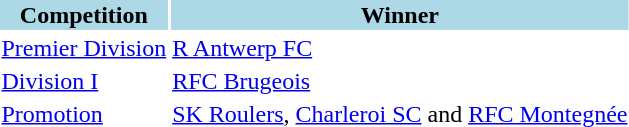<table>
<tr style="background:lightblue;">
<th>Competition</th>
<th>Winner</th>
</tr>
<tr>
<td><a href='#'>Premier Division</a></td>
<td><a href='#'>R Antwerp FC</a></td>
</tr>
<tr>
<td><a href='#'>Division I</a></td>
<td><a href='#'>RFC Brugeois</a></td>
</tr>
<tr>
<td><a href='#'>Promotion</a></td>
<td><a href='#'>SK Roulers</a>, <a href='#'>Charleroi SC</a> and <a href='#'>RFC Montegnée</a></td>
</tr>
</table>
